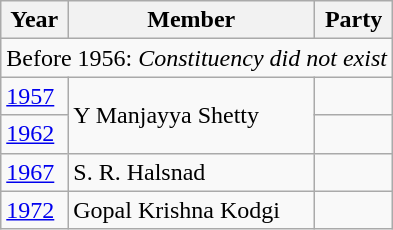<table class="wikitable">
<tr>
<th>Year</th>
<th>Member</th>
<th colspan="2">Party</th>
</tr>
<tr>
<td colspan=4>Before 1956: <em>Constituency did not exist</em></td>
</tr>
<tr>
<td><a href='#'> 1957</a></td>
<td rowspan="2">Y Manjayya Shetty</td>
<td></td>
</tr>
<tr>
<td><a href='#'> 1962</a></td>
</tr>
<tr>
<td><a href='#'> 1967</a></td>
<td>S. R. Halsnad</td>
<td></td>
</tr>
<tr>
<td><a href='#'>1972</a></td>
<td>Gopal Krishna Kodgi</td>
<td></td>
</tr>
</table>
